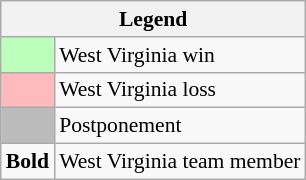<table class="wikitable" style="font-size:90%">
<tr>
<th colspan="2">Legend</th>
</tr>
<tr>
<td bgcolor="#bbffbb"> </td>
<td>West Virginia win</td>
</tr>
<tr>
<td bgcolor="#ffbbbb"> </td>
<td>West Virginia loss</td>
</tr>
<tr>
<td bgcolor="#bbbbbb"> </td>
<td>Postponement</td>
</tr>
<tr>
<td><strong>Bold</strong></td>
<td>West Virginia team member</td>
</tr>
</table>
